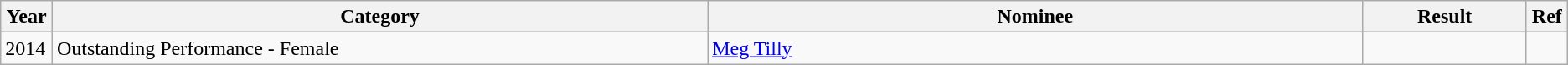<table class="wikitable">
<tr>
<th width=3%>Year</th>
<th width=40%>Category</th>
<th width=40%>Nominee</th>
<th width=10%>Result</th>
<th width=2%>Ref</th>
</tr>
<tr>
<td>2014</td>
<td>Outstanding Performance - Female</td>
<td><a href='#'>Meg Tilly</a></td>
<td></td>
<td></td>
</tr>
</table>
